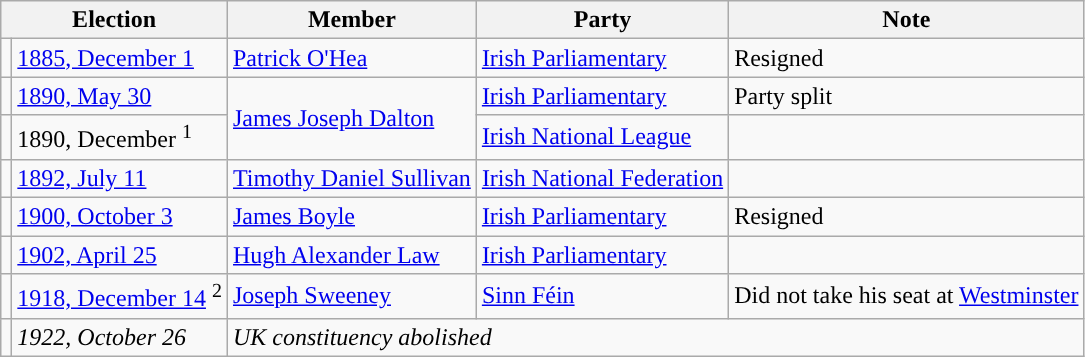<table class="wikitable">
<tr>
<th colspan="2">Election</th>
<th>Member </th>
<th>Party</th>
<th>Note</th>
</tr>
<tr>
<td style="color:inherit;background-color: "></td>
<td><a href='#'>1885, December 1</a></td>
<td><a href='#'>Patrick O'Hea</a></td>
<td><a href='#'>Irish Parliamentary</a></td>
<td>Resigned</td>
</tr>
<tr>
<td style="color:inherit;background-color: "></td>
<td><a href='#'>1890, May 30</a></td>
<td rowspan="2"><a href='#'>James Joseph Dalton</a></td>
<td><a href='#'>Irish Parliamentary</a></td>
<td>Party split</td>
</tr>
<tr>
<td style="color:inherit;background-color: "></td>
<td>1890, December <sup>1</sup></td>
<td><a href='#'>Irish National League</a></td>
<td></td>
</tr>
<tr>
<td style="color:inherit;background-color: "></td>
<td><a href='#'>1892, July 11</a></td>
<td><a href='#'>Timothy Daniel Sullivan</a></td>
<td><a href='#'>Irish National Federation</a></td>
<td></td>
</tr>
<tr>
<td style="color:inherit;background-color: "></td>
<td><a href='#'>1900, October 3</a></td>
<td><a href='#'>James Boyle</a></td>
<td><a href='#'>Irish Parliamentary</a></td>
<td>Resigned</td>
</tr>
<tr>
<td style="color:inherit;background-color: "></td>
<td><a href='#'>1902, April 25</a></td>
<td><a href='#'>Hugh Alexander Law</a></td>
<td><a href='#'>Irish Parliamentary</a></td>
<td></td>
</tr>
<tr>
<td style="color:inherit;background-color: "></td>
<td><a href='#'>1918, December 14</a> <sup>2</sup></td>
<td><a href='#'>Joseph Sweeney</a></td>
<td><a href='#'>Sinn Féin</a></td>
<td>Did not take his seat at <a href='#'>Westminster</a></td>
</tr>
<tr>
<td></td>
<td><em>1922, October 26</em></td>
<td colspan="3"><em>UK constituency abolished</em></td>
</tr>
</table>
